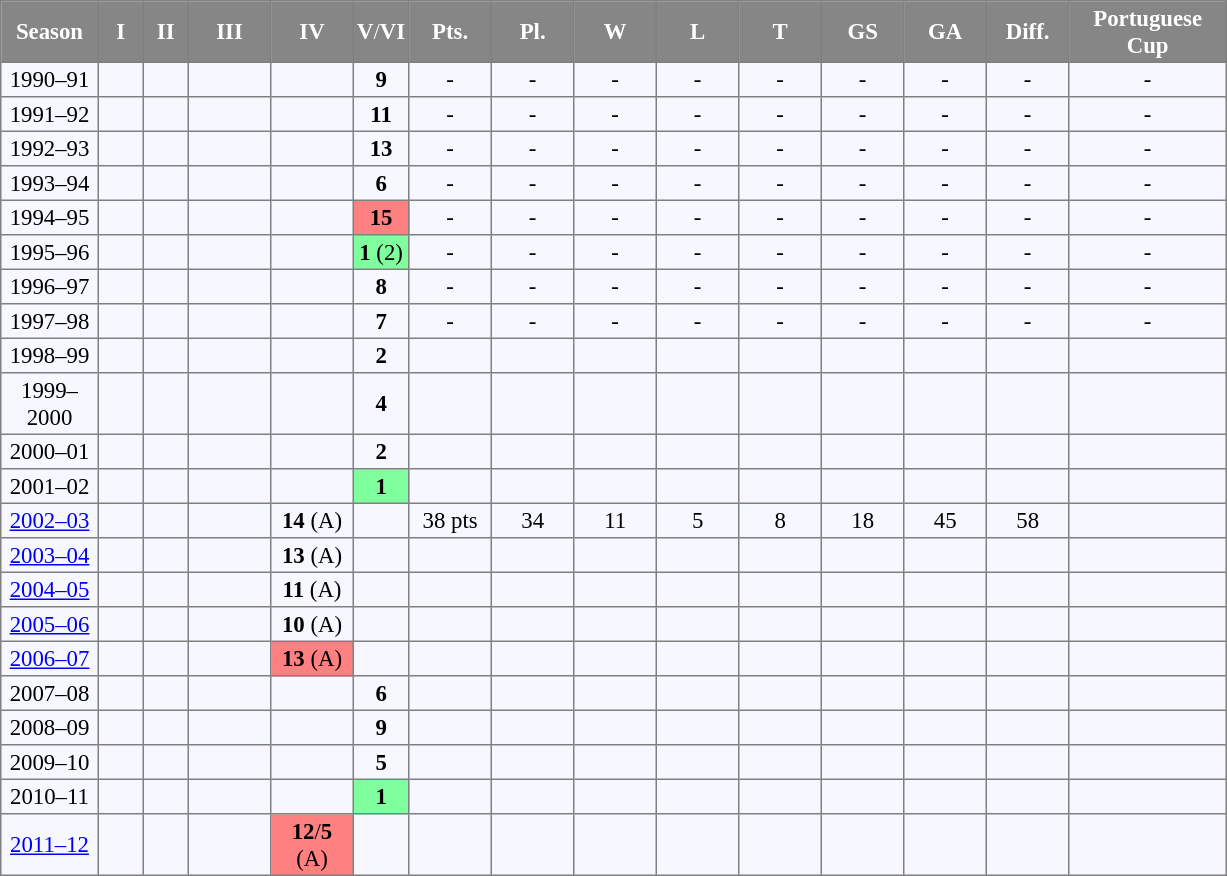<table bgcolor="#f7f8ff" cellpadding="2" cellspacing="2" border="1" style="font-size: 95%; border: gray solid 1px; border-collapse: collapse; text-align:center">
<tr bgcolor="#868686" style="color: #ffffff">
<td width="60" align="center"><strong>Season</strong></td>
<td width="25" align="center"><strong>I</strong></td>
<td width="25" align="center"><strong>II</strong></td>
<td width="50" align="center"><strong>III</strong></td>
<td width="50" align="center"><strong>IV</strong></td>
<td width="25" align="center"><strong>V</strong>/<strong>VI</strong></td>
<td width="50" align="center"><strong>Pts.</strong></td>
<td width="50" align="center"><strong>Pl.</strong></td>
<td width="50" align="center"><strong>W</strong></td>
<td width="50" align="center"><strong>L</strong></td>
<td width="50" align="center"><strong>T</strong></td>
<td width="50" align="center"><strong>GS</strong></td>
<td width="50" align="center"><strong>GA</strong></td>
<td width="50" align="center"><strong>Diff.</strong></td>
<td width="100" align="center"><strong>Portuguese Cup</strong></td>
</tr>
<tr>
<td>1990–91</td>
<td></td>
<td></td>
<td></td>
<td></td>
<td><strong>9</strong></td>
<td>-</td>
<td>-</td>
<td>-</td>
<td>-</td>
<td>-</td>
<td>-</td>
<td>-</td>
<td>-</td>
<td>-</td>
</tr>
<tr>
<td>1991–92</td>
<td></td>
<td></td>
<td></td>
<td></td>
<td><strong>11</strong></td>
<td>-</td>
<td>-</td>
<td>-</td>
<td>-</td>
<td>-</td>
<td>-</td>
<td>-</td>
<td>-</td>
<td>-</td>
</tr>
<tr>
<td>1992–93</td>
<td></td>
<td></td>
<td></td>
<td></td>
<td><strong>13</strong></td>
<td>-</td>
<td>-</td>
<td>-</td>
<td>-</td>
<td>-</td>
<td>-</td>
<td>-</td>
<td>-</td>
<td>-</td>
</tr>
<tr>
<td>1993–94</td>
<td></td>
<td></td>
<td></td>
<td></td>
<td><strong>6</strong></td>
<td>-</td>
<td>-</td>
<td>-</td>
<td>-</td>
<td>-</td>
<td>-</td>
<td>-</td>
<td>-</td>
<td>-</td>
</tr>
<tr>
<td>1994–95</td>
<td></td>
<td></td>
<td></td>
<td></td>
<td bgcolor="#FF8080"><strong>15</strong></td>
<td>-</td>
<td>-</td>
<td>-</td>
<td>-</td>
<td>-</td>
<td>-</td>
<td>-</td>
<td>-</td>
<td>-</td>
</tr>
<tr>
<td>1995–96</td>
<td></td>
<td></td>
<td></td>
<td></td>
<td bgcolor="#80FF9F"><strong>1</strong> (2)</td>
<td>-</td>
<td>-</td>
<td>-</td>
<td>-</td>
<td>-</td>
<td>-</td>
<td>-</td>
<td>-</td>
<td>-</td>
</tr>
<tr>
<td>1996–97</td>
<td></td>
<td></td>
<td></td>
<td></td>
<td><strong>8</strong></td>
<td>-</td>
<td>-</td>
<td>-</td>
<td>-</td>
<td>-</td>
<td>-</td>
<td>-</td>
<td>-</td>
<td>-</td>
</tr>
<tr>
<td>1997–98</td>
<td></td>
<td></td>
<td></td>
<td></td>
<td><strong>7</strong></td>
<td>-</td>
<td>-</td>
<td>-</td>
<td>-</td>
<td>-</td>
<td>-</td>
<td>-</td>
<td>-</td>
<td>-</td>
</tr>
<tr>
<td>1998–99</td>
<td></td>
<td></td>
<td></td>
<td></td>
<td><strong>2</strong></td>
<td></td>
<td></td>
<td></td>
<td></td>
<td></td>
<td></td>
<td></td>
<td></td>
<td></td>
</tr>
<tr>
<td>1999–2000</td>
<td></td>
<td></td>
<td></td>
<td></td>
<td><strong>4</strong></td>
<td></td>
<td></td>
<td></td>
<td></td>
<td></td>
<td></td>
<td></td>
<td></td>
<td></td>
</tr>
<tr>
<td>2000–01</td>
<td></td>
<td></td>
<td></td>
<td></td>
<td><strong>2</strong></td>
<td></td>
<td></td>
<td></td>
<td></td>
<td></td>
<td></td>
<td></td>
<td></td>
<td></td>
</tr>
<tr>
<td>2001–02</td>
<td></td>
<td></td>
<td></td>
<td></td>
<td bgcolor="#80FF9F"><strong>1</strong></td>
<td></td>
<td></td>
<td></td>
<td></td>
<td></td>
<td></td>
<td></td>
<td></td>
<td></td>
</tr>
<tr>
<td><a href='#'>2002–03</a></td>
<td></td>
<td></td>
<td></td>
<td><strong>14</strong> (A)</td>
<td></td>
<td>38 pts</td>
<td>34</td>
<td>11</td>
<td>5</td>
<td>8</td>
<td>18</td>
<td>45</td>
<td>58</td>
<td></td>
</tr>
<tr>
<td><a href='#'>2003–04</a></td>
<td></td>
<td></td>
<td></td>
<td><strong>13</strong> (A)</td>
<td></td>
<td></td>
<td></td>
<td></td>
<td></td>
<td></td>
<td></td>
<td></td>
<td></td>
<td></td>
</tr>
<tr>
<td><a href='#'>2004–05</a></td>
<td></td>
<td></td>
<td></td>
<td><strong>11</strong> (A)</td>
<td></td>
<td></td>
<td></td>
<td></td>
<td></td>
<td></td>
<td></td>
<td></td>
<td></td>
<td></td>
</tr>
<tr>
<td><a href='#'>2005–06</a></td>
<td></td>
<td></td>
<td></td>
<td><strong>10</strong> (A)</td>
<td></td>
<td></td>
<td></td>
<td></td>
<td></td>
<td></td>
<td></td>
<td></td>
<td></td>
<td></td>
</tr>
<tr>
<td><a href='#'>2006–07</a></td>
<td></td>
<td></td>
<td></td>
<td bgcolor="#FF8080"><strong>13</strong> (A)</td>
<td></td>
<td></td>
<td></td>
<td></td>
<td></td>
<td></td>
<td></td>
<td></td>
<td></td>
<td></td>
</tr>
<tr>
<td>2007–08</td>
<td></td>
<td></td>
<td></td>
<td></td>
<td><strong>6</strong></td>
<td></td>
<td></td>
<td></td>
<td></td>
<td></td>
<td></td>
<td></td>
<td></td>
<td></td>
</tr>
<tr>
<td>2008–09</td>
<td></td>
<td></td>
<td></td>
<td></td>
<td><strong>9</strong></td>
<td></td>
<td></td>
<td></td>
<td></td>
<td></td>
<td></td>
<td></td>
<td></td>
<td></td>
</tr>
<tr>
<td>2009–10</td>
<td></td>
<td></td>
<td></td>
<td></td>
<td><strong>5</strong></td>
<td></td>
<td></td>
<td></td>
<td></td>
<td></td>
<td></td>
<td></td>
<td></td>
<td></td>
</tr>
<tr>
<td>2010–11</td>
<td></td>
<td></td>
<td></td>
<td></td>
<td bgcolor="#80FF9F"><strong>1</strong></td>
<td></td>
<td></td>
<td></td>
<td></td>
<td></td>
<td></td>
<td></td>
<td></td>
<td></td>
</tr>
<tr>
<td><a href='#'>2011–12</a></td>
<td></td>
<td></td>
<td></td>
<td bgcolor="#FF8080"><strong>12</strong>/<strong>5</strong> (A)</td>
<td></td>
<td></td>
<td></td>
<td></td>
<td></td>
<td></td>
<td></td>
<td></td>
<td></td>
<td></td>
</tr>
</table>
